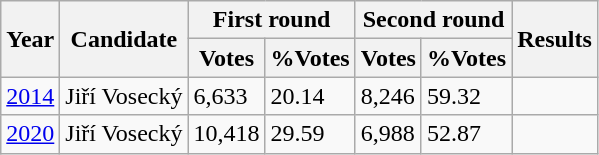<table class="wikitable">
<tr>
<th rowspan=2>Year</th>
<th rowspan=2>Candidate</th>
<th colspan=2>First round</th>
<th colspan=2>Second round</th>
<th rowspan=2>Results</th>
</tr>
<tr>
<th>Votes</th>
<th>%Votes</th>
<th>Votes</th>
<th>%Votes</th>
</tr>
<tr>
<td><a href='#'>2014</a></td>
<td>Jiří Vosecký</td>
<td>6,633</td>
<td>20.14</td>
<td>8,246</td>
<td>59.32</td>
<td></td>
</tr>
<tr>
<td><a href='#'>2020</a></td>
<td>Jiří Vosecký</td>
<td>10,418</td>
<td>29.59</td>
<td>6,988</td>
<td>52.87</td>
<td></td>
</tr>
</table>
